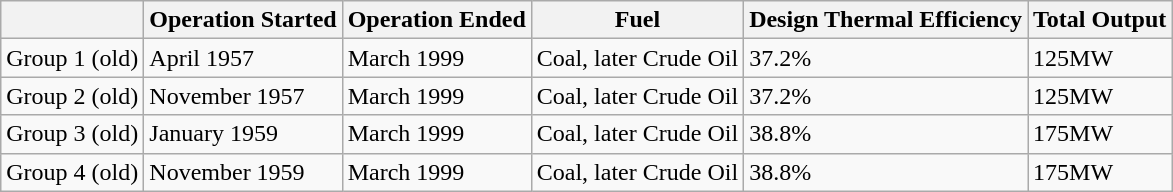<table class="wikitable">
<tr>
<th></th>
<th>Operation Started</th>
<th>Operation Ended</th>
<th>Fuel</th>
<th>Design Thermal Efficiency</th>
<th>Total Output</th>
</tr>
<tr>
<td>Group 1 (old)</td>
<td>April 1957</td>
<td>March 1999</td>
<td>Coal, later Crude Oil</td>
<td>37.2%</td>
<td>125MW</td>
</tr>
<tr>
<td>Group 2 (old)</td>
<td>November 1957</td>
<td>March 1999</td>
<td>Coal, later Crude Oil</td>
<td>37.2%</td>
<td>125MW</td>
</tr>
<tr>
<td>Group 3 (old)</td>
<td>January 1959</td>
<td>March 1999</td>
<td>Coal, later  Crude Oil</td>
<td>38.8%</td>
<td>175MW</td>
</tr>
<tr>
<td>Group 4 (old)</td>
<td>November 1959</td>
<td>March 1999</td>
<td>Coal, later Crude Oil</td>
<td>38.8%</td>
<td>175MW</td>
</tr>
</table>
